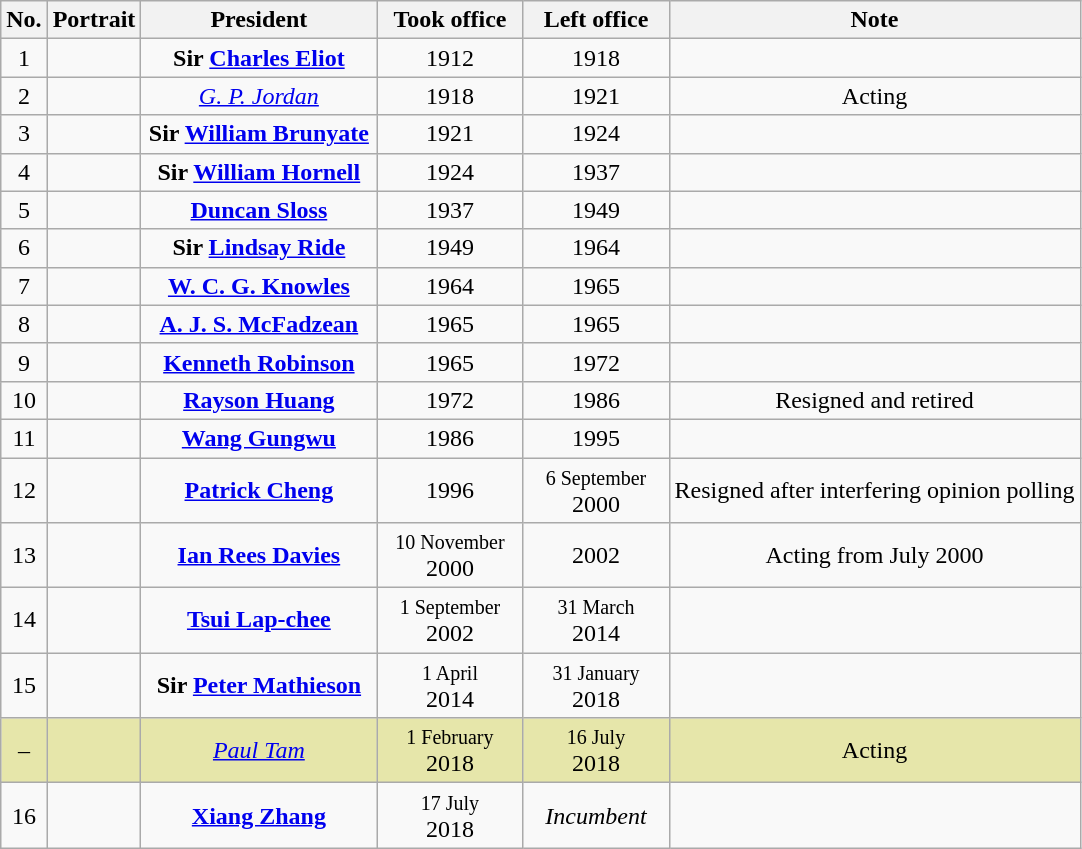<table class="wikitable" style="text-align:center;">
<tr>
<th>No.</th>
<th>Portrait</th>
<th width="150px">President</th>
<th width="90px">Took office</th>
<th width="90px">Left office</th>
<th>Note</th>
</tr>
<tr>
<td>1</td>
<td></td>
<td><strong>Sir <a href='#'>Charles Eliot</a></strong></td>
<td>1912</td>
<td>1918</td>
<td></td>
</tr>
<tr>
<td>2</td>
<td></td>
<td><em><a href='#'>G. P. Jordan</a></em></td>
<td>1918</td>
<td>1921</td>
<td>Acting</td>
</tr>
<tr>
<td>3</td>
<td></td>
<td><strong>Sir <a href='#'>William Brunyate</a></strong></td>
<td>1921</td>
<td>1924</td>
<td></td>
</tr>
<tr>
<td>4</td>
<td></td>
<td><strong>Sir <a href='#'>William Hornell</a></strong></td>
<td>1924</td>
<td>1937</td>
<td></td>
</tr>
<tr>
<td>5</td>
<td></td>
<td><strong><a href='#'>Duncan Sloss</a></strong></td>
<td>1937</td>
<td>1949</td>
<td></td>
</tr>
<tr>
<td>6</td>
<td></td>
<td><strong>Sir <a href='#'>Lindsay Ride</a></strong></td>
<td>1949</td>
<td>1964</td>
<td></td>
</tr>
<tr>
<td>7</td>
<td></td>
<td><strong><a href='#'>W. C. G. Knowles</a></strong></td>
<td>1964</td>
<td>1965</td>
<td></td>
</tr>
<tr>
<td>8</td>
<td></td>
<td><strong><a href='#'>A. J. S. McFadzean</a></strong></td>
<td>1965</td>
<td>1965</td>
<td></td>
</tr>
<tr>
<td>9</td>
<td></td>
<td><strong><a href='#'>Kenneth Robinson</a></strong></td>
<td>1965</td>
<td>1972</td>
<td></td>
</tr>
<tr>
<td>10</td>
<td></td>
<td><strong><a href='#'>Rayson Huang</a></strong></td>
<td>1972</td>
<td>1986</td>
<td>Resigned and retired</td>
</tr>
<tr>
<td>11</td>
<td></td>
<td><strong><a href='#'>Wang Gungwu</a></strong></td>
<td>1986</td>
<td>1995</td>
<td></td>
</tr>
<tr>
<td>12</td>
<td></td>
<td><strong><a href='#'>Patrick Cheng</a></strong></td>
<td>1996</td>
<td><small>6 September</small><br>2000</td>
<td>Resigned after interfering opinion polling</td>
</tr>
<tr>
<td>13</td>
<td></td>
<td><strong><a href='#'>Ian Rees Davies</a></strong></td>
<td><small>10 November</small><br>2000</td>
<td>2002</td>
<td>Acting from July 2000</td>
</tr>
<tr>
<td>14</td>
<td></td>
<td><strong><a href='#'>Tsui Lap-chee</a></strong></td>
<td><small>1 September</small><br>2002</td>
<td><small>31 March</small><br>2014</td>
<td></td>
</tr>
<tr>
<td>15</td>
<td></td>
<td><strong>Sir <a href='#'>Peter Mathieson</a></strong></td>
<td><small>1 April</small><br>2014</td>
<td><small>31 January</small><br>2018</td>
<td></td>
</tr>
<tr bgcolor="#e6e6aa">
<td>–</td>
<td></td>
<td><em><a href='#'>Paul Tam</a></em></td>
<td><small>1 February</small><br>2018</td>
<td><small>16 July</small><br>2018</td>
<td>Acting</td>
</tr>
<tr>
<td>16</td>
<td></td>
<td><strong><a href='#'>Xiang Zhang</a></strong></td>
<td><small>17 July</small><br>2018</td>
<td><em>Incumbent</em></td>
<td></td>
</tr>
</table>
